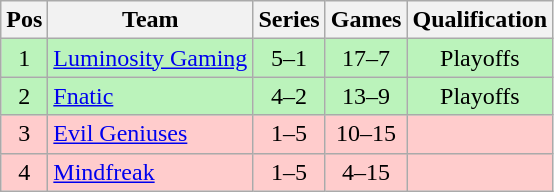<table class="wikitable" style="text-align:middle">
<tr>
<th>Pos</th>
<th>Team</th>
<th>Series</th>
<th>Games</th>
<th>Qualification</th>
</tr>
<tr>
<td style="text-align:center; background:#BBF3BB;">1</td>
<td style="text-align:left; background:#BBF3BB;"><a href='#'>Luminosity Gaming</a></td>
<td style="text-align:center; background:#BBF3BB;">5–1</td>
<td style="text-align:center; background:#BBF3BB;">17–7</td>
<td style="text-align:center; background:#BBF3BB;">Playoffs</td>
</tr>
<tr>
<td style="text-align:center; background:#BBF3BB;">2</td>
<td style="text-align:left; background:#BBF3BB;"><a href='#'>Fnatic</a></td>
<td style="text-align:center; background:#BBF3BB;">4–2</td>
<td style="text-align:center; background:#BBF3BB;">13–9</td>
<td style="text-align:center; background:#BBF3BB;">Playoffs</td>
</tr>
<tr>
<td style="text-align:center; background:#FFCCCC;">3</td>
<td style="text-align:left; background:#FFCCCC;"><a href='#'>Evil Geniuses</a></td>
<td style="text-align:center; background:#FFCCCC;">1–5</td>
<td style="text-align:center; background:#FFCCCC;">10–15</td>
<td style="text-align:center; background:#FFCCCC;"></td>
</tr>
<tr>
<td style="text-align:center; background:#FFCCCC;">4</td>
<td style="text-align:left; background:#FFCCCC;"><a href='#'>Mindfreak</a></td>
<td style="text-align:center; background:#FFCCCC;">1–5</td>
<td style="text-align:center; background:#FFCCCC;">4–15</td>
<td style="text-align:center; background:#FFCCCC;"></td>
</tr>
</table>
